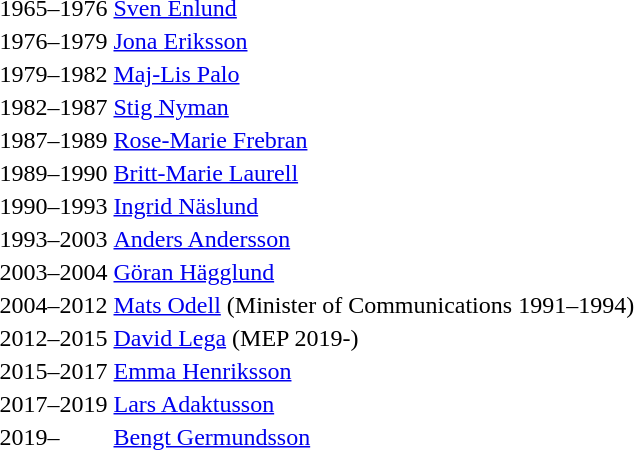<table --->
<tr>
<td>1965–1976</td>
<td><a href='#'>Sven Enlund</a></td>
</tr>
<tr>
<td>1976–1979</td>
<td><a href='#'>Jona Eriksson</a></td>
</tr>
<tr>
<td>1979–1982</td>
<td><a href='#'>Maj-Lis Palo</a></td>
</tr>
<tr>
<td>1982–1987</td>
<td><a href='#'>Stig Nyman</a></td>
</tr>
<tr>
<td>1987–1989</td>
<td><a href='#'>Rose-Marie Frebran</a></td>
</tr>
<tr>
<td>1989–1990</td>
<td><a href='#'>Britt-Marie Laurell</a></td>
</tr>
<tr>
<td>1990–1993</td>
<td><a href='#'>Ingrid Näslund</a></td>
</tr>
<tr>
<td>1993–2003</td>
<td><a href='#'>Anders Andersson</a></td>
</tr>
<tr>
<td>2003–2004</td>
<td><a href='#'>Göran Hägglund</a></td>
</tr>
<tr>
<td>2004–2012</td>
<td><a href='#'>Mats Odell</a> (Minister of Communications 1991–1994)</td>
</tr>
<tr>
<td>2012–2015</td>
<td><a href='#'>David Lega</a> (MEP 2019-)</td>
</tr>
<tr>
<td>2015–2017</td>
<td><a href='#'>Emma Henriksson</a></td>
</tr>
<tr>
<td>2017–2019</td>
<td><a href='#'>Lars Adaktusson</a></td>
</tr>
<tr>
<td>2019–</td>
<td><a href='#'>Bengt Germundsson</a></td>
</tr>
</table>
